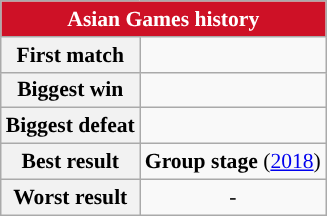<table class="wikitable collapsible collapsed" style="text-align: center;font-size:90%;">
<tr>
<th colspan=6 style="background: #CE1126; color: #FFFFFF;">Asian Games history</th>
</tr>
<tr>
<th style="text-align: center;">First match</th>
<td></td>
</tr>
<tr>
<th style="text-align: center;">Biggest win</th>
<td></td>
</tr>
<tr>
<th style="text-align: center;">Biggest defeat</th>
<td></td>
</tr>
<tr>
<th style="text-align: center;">Best result</th>
<td style="text-align:center;"><strong>Group stage</strong> (<a href='#'>2018</a>)</td>
</tr>
<tr>
<th style="text-align: center;">Worst result</th>
<td style="text-align:center;">-</td>
</tr>
</table>
